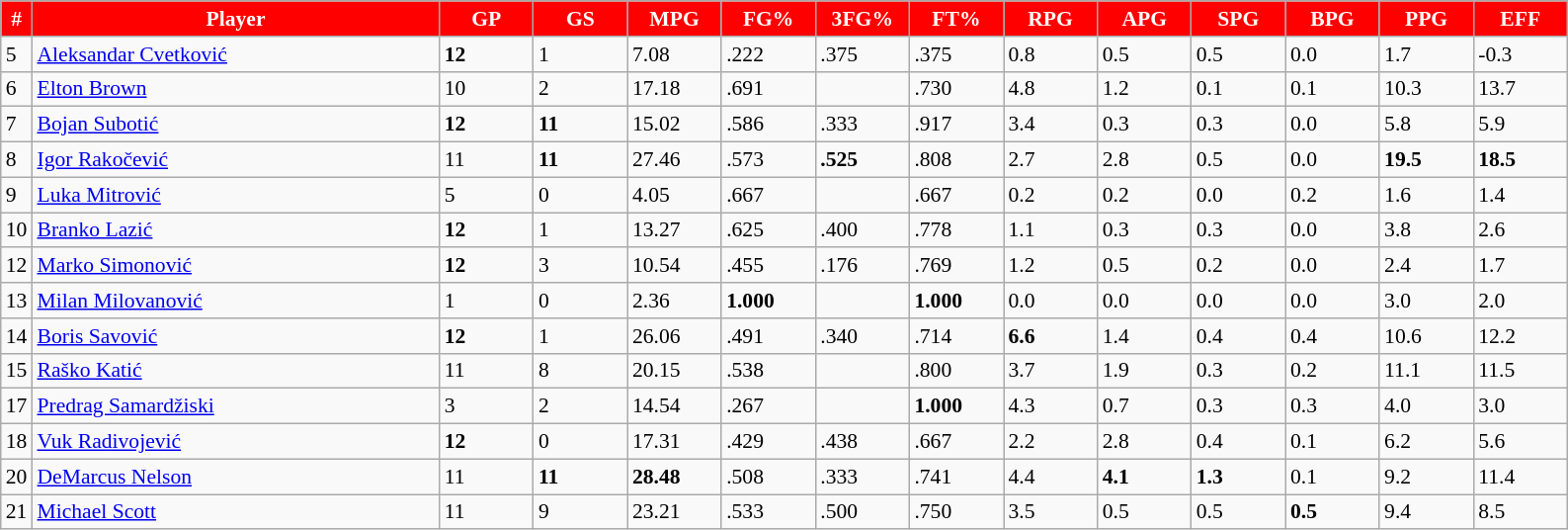<table class="wikitable sortable" style="font-size: 90%">
<tr>
<th style="background:red; color:white;" width="2%">#</th>
<th style="background:red; color:white;">Player</th>
<th style="background:red; color:white;" width="6%">GP</th>
<th style="background:red; color:white;" width="6%">GS</th>
<th style="background:red; color:white;" width="6%">MPG</th>
<th style="background:red; color:white;" width="6%">FG%</th>
<th style="background:red; color:white;" width="6%">3FG%</th>
<th style="background:red; color:white;" width="6%">FT%</th>
<th style="background:red; color:white;" width="6%">RPG</th>
<th style="background:red; color:white;" width="6%">APG</th>
<th style="background:red; color:white;" width="6%">SPG</th>
<th style="background:red; color:white;" width="6%">BPG</th>
<th style="background:red; color:white;" width="6%">PPG</th>
<th style="background:red; color:white;" width="6%">EFF</th>
</tr>
<tr>
<td>5</td>
<td> <a href='#'>Aleksandar Cvetković</a></td>
<td><strong>12</strong></td>
<td>1</td>
<td>7.08</td>
<td>.222</td>
<td>.375</td>
<td>.375</td>
<td>0.8</td>
<td>0.5</td>
<td>0.5</td>
<td>0.0</td>
<td>1.7</td>
<td>-0.3</td>
</tr>
<tr>
<td>6</td>
<td> <a href='#'>Elton Brown</a></td>
<td>10</td>
<td>2</td>
<td>17.18</td>
<td>.691</td>
<td></td>
<td>.730</td>
<td>4.8</td>
<td>1.2</td>
<td>0.1</td>
<td>0.1</td>
<td>10.3</td>
<td>13.7</td>
</tr>
<tr>
<td>7</td>
<td> <a href='#'>Bojan Subotić</a></td>
<td><strong>12</strong></td>
<td><strong>11</strong></td>
<td>15.02</td>
<td>.586</td>
<td>.333</td>
<td>.917</td>
<td>3.4</td>
<td>0.3</td>
<td>0.3</td>
<td>0.0</td>
<td>5.8</td>
<td>5.9</td>
</tr>
<tr>
<td>8</td>
<td> <a href='#'>Igor Rakočević</a></td>
<td>11</td>
<td><strong>11</strong></td>
<td>27.46</td>
<td>.573</td>
<td><strong>.525</strong></td>
<td>.808</td>
<td>2.7</td>
<td>2.8</td>
<td>0.5</td>
<td>0.0</td>
<td><strong>19.5</strong></td>
<td><strong>18.5</strong></td>
</tr>
<tr>
<td>9</td>
<td> <a href='#'>Luka Mitrović</a></td>
<td>5</td>
<td>0</td>
<td>4.05</td>
<td>.667</td>
<td></td>
<td>.667</td>
<td>0.2</td>
<td>0.2</td>
<td>0.0</td>
<td>0.2</td>
<td>1.6</td>
<td>1.4</td>
</tr>
<tr>
<td>10</td>
<td> <a href='#'>Branko Lazić</a></td>
<td><strong>12</strong></td>
<td>1</td>
<td>13.27</td>
<td>.625</td>
<td>.400</td>
<td>.778</td>
<td>1.1</td>
<td>0.3</td>
<td>0.3</td>
<td>0.0</td>
<td>3.8</td>
<td>2.6</td>
</tr>
<tr>
<td>12</td>
<td> <a href='#'>Marko Simonović</a></td>
<td><strong>12</strong></td>
<td>3</td>
<td>10.54</td>
<td>.455</td>
<td>.176</td>
<td>.769</td>
<td>1.2</td>
<td>0.5</td>
<td>0.2</td>
<td>0.0</td>
<td>2.4</td>
<td>1.7</td>
</tr>
<tr>
<td>13</td>
<td> <a href='#'>Milan Milovanović</a></td>
<td>1</td>
<td>0</td>
<td>2.36</td>
<td><strong>1.000</strong></td>
<td></td>
<td><strong>1.000</strong></td>
<td>0.0</td>
<td>0.0</td>
<td>0.0</td>
<td>0.0</td>
<td>3.0</td>
<td>2.0</td>
</tr>
<tr>
<td>14</td>
<td> <a href='#'>Boris Savović</a></td>
<td><strong>12</strong></td>
<td>1</td>
<td>26.06</td>
<td>.491</td>
<td>.340</td>
<td>.714</td>
<td><strong>6.6</strong></td>
<td>1.4</td>
<td>0.4</td>
<td>0.4</td>
<td>10.6</td>
<td>12.2</td>
</tr>
<tr>
<td>15</td>
<td> <a href='#'>Raško Katić</a></td>
<td>11</td>
<td>8</td>
<td>20.15</td>
<td>.538</td>
<td></td>
<td>.800</td>
<td>3.7</td>
<td>1.9</td>
<td>0.3</td>
<td>0.2</td>
<td>11.1</td>
<td>11.5</td>
</tr>
<tr>
<td>17</td>
<td> <a href='#'>Predrag Samardžiski</a></td>
<td>3</td>
<td>2</td>
<td>14.54</td>
<td>.267</td>
<td></td>
<td><strong>1.000</strong></td>
<td>4.3</td>
<td>0.7</td>
<td>0.3</td>
<td>0.3</td>
<td>4.0</td>
<td>3.0</td>
</tr>
<tr>
<td>18</td>
<td> <a href='#'>Vuk Radivojević</a></td>
<td><strong>12</strong></td>
<td>0</td>
<td>17.31</td>
<td>.429</td>
<td>.438</td>
<td>.667</td>
<td>2.2</td>
<td>2.8</td>
<td>0.4</td>
<td>0.1</td>
<td>6.2</td>
<td>5.6</td>
</tr>
<tr>
<td>20</td>
<td> <a href='#'>DeMarcus Nelson</a></td>
<td>11</td>
<td><strong>11</strong></td>
<td><strong>28.48</strong></td>
<td>.508</td>
<td>.333</td>
<td>.741</td>
<td>4.4</td>
<td><strong>4.1</strong></td>
<td><strong>1.3</strong></td>
<td>0.1</td>
<td>9.2</td>
<td>11.4</td>
</tr>
<tr>
<td>21</td>
<td> <a href='#'>Michael Scott</a></td>
<td>11</td>
<td>9</td>
<td>23.21</td>
<td>.533</td>
<td>.500</td>
<td>.750</td>
<td>3.5</td>
<td>0.5</td>
<td>0.5</td>
<td><strong>0.5</strong></td>
<td>9.4</td>
<td>8.5</td>
</tr>
</table>
